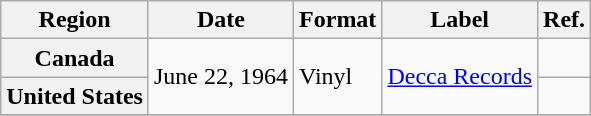<table class="wikitable plainrowheaders">
<tr>
<th scope="col">Region</th>
<th scope="col">Date</th>
<th scope="col">Format</th>
<th scope="col">Label</th>
<th scope="col">Ref.</th>
</tr>
<tr>
<th scope="row">Canada</th>
<td rowspan="2">June 22, 1964</td>
<td rowspan="2">Vinyl</td>
<td rowspan="2"><a href='#'>Decca Records</a></td>
<td></td>
</tr>
<tr>
<th scope="row">United States</th>
<td></td>
</tr>
<tr>
</tr>
</table>
